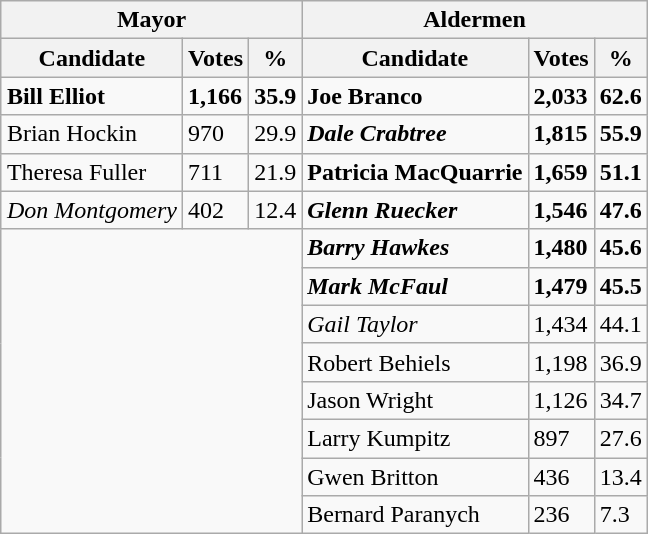<table class="wikitable collapsible collapsed" align="right">
<tr>
<th colspan=3>Mayor</th>
<th colspan=3>Aldermen</th>
</tr>
<tr>
<th>Candidate</th>
<th>Votes</th>
<th>%</th>
<th>Candidate</th>
<th>Votes</th>
<th>%</th>
</tr>
<tr>
<td><strong>Bill Elliot</strong></td>
<td><strong>1,166</strong></td>
<td><strong>35.9</strong></td>
<td><strong>Joe Branco</strong></td>
<td><strong>2,033</strong></td>
<td><strong>62.6</strong></td>
</tr>
<tr>
<td>Brian Hockin</td>
<td>970</td>
<td>29.9</td>
<td><strong><em>Dale Crabtree</em></strong></td>
<td><strong>1,815</strong></td>
<td><strong>55.9</strong></td>
</tr>
<tr>
<td>Theresa Fuller</td>
<td>711</td>
<td>21.9</td>
<td><strong>Patricia MacQuarrie</strong></td>
<td><strong>1,659</strong></td>
<td><strong>51.1</strong></td>
</tr>
<tr>
<td><em>Don Montgomery</em></td>
<td>402</td>
<td>12.4</td>
<td><strong><em>Glenn Ruecker</em></strong></td>
<td><strong>1,546</strong></td>
<td><strong>47.6</strong></td>
</tr>
<tr>
<td rowspan=8 colspan=3></td>
<td><strong><em>Barry Hawkes</em></strong></td>
<td><strong>1,480</strong></td>
<td><strong>45.6</strong></td>
</tr>
<tr>
<td><strong><em>Mark McFaul</em></strong></td>
<td><strong>1,479</strong></td>
<td><strong>45.5</strong></td>
</tr>
<tr>
<td><em>Gail Taylor</em></td>
<td>1,434</td>
<td>44.1</td>
</tr>
<tr>
<td>Robert Behiels</td>
<td>1,198</td>
<td>36.9</td>
</tr>
<tr>
<td>Jason Wright</td>
<td>1,126</td>
<td>34.7</td>
</tr>
<tr>
<td>Larry Kumpitz</td>
<td>897</td>
<td>27.6</td>
</tr>
<tr>
<td>Gwen Britton</td>
<td>436</td>
<td>13.4</td>
</tr>
<tr>
<td>Bernard Paranych</td>
<td>236</td>
<td>7.3</td>
</tr>
</table>
